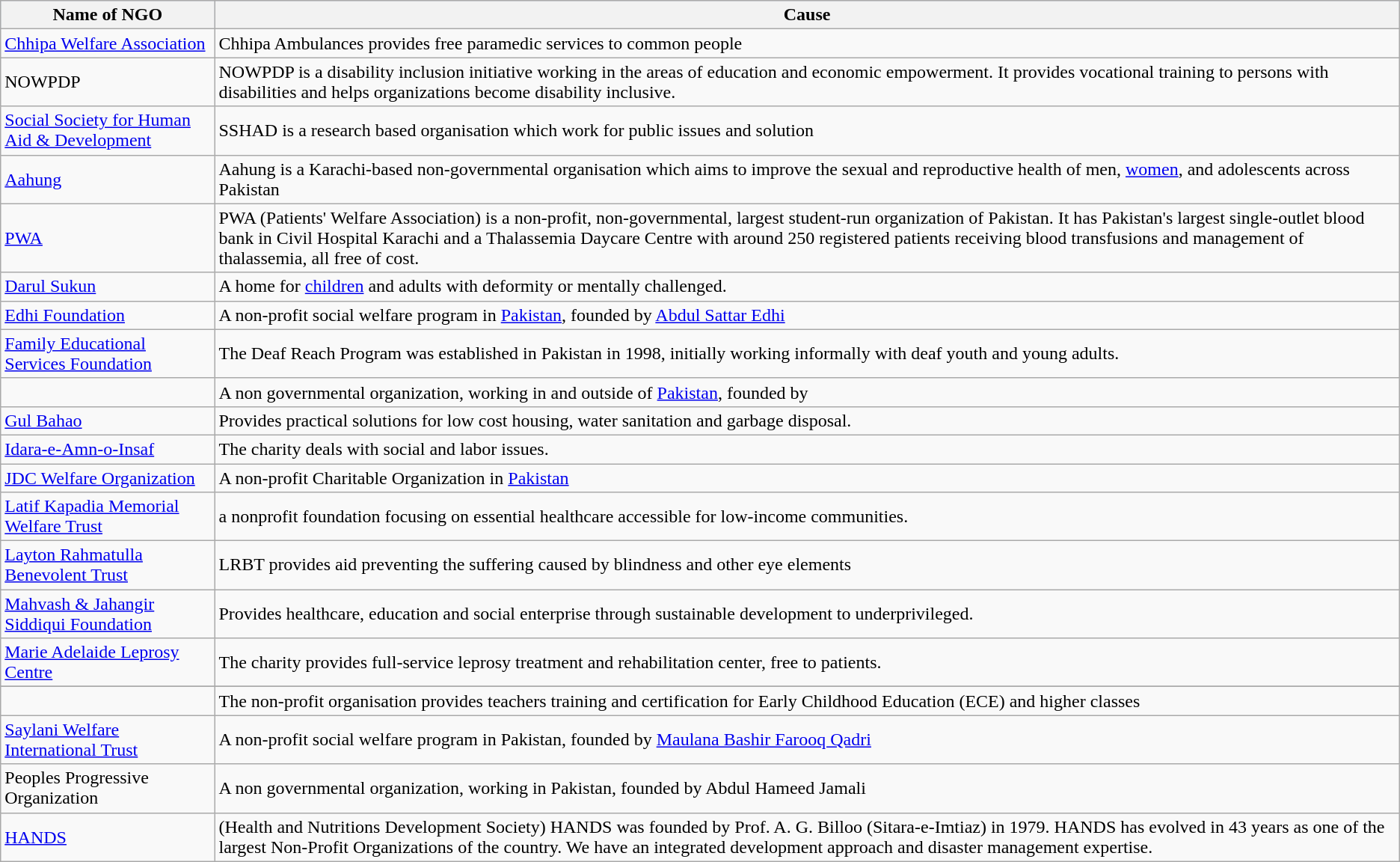<table class="wikitable" style="text-align: left;">
<tr bgcolor="#d1e4fd">
<th>Name of NGO</th>
<th>Cause</th>
</tr>
<tr>
<td><a href='#'>Chhipa Welfare Association</a></td>
<td>Chhipa Ambulances provides free paramedic services to common people</td>
</tr>
<tr>
<td>NOWPDP</td>
<td>NOWPDP is a disability inclusion initiative working in the areas of education and economic empowerment. It provides vocational training to persons with disabilities and helps organizations become disability inclusive.</td>
</tr>
<tr>
<td><a href='#'>Social Society for Human Aid & Development</a></td>
<td>SSHAD is a research based organisation which work for public issues and solution</td>
</tr>
<tr>
<td><a href='#'>Aahung</a></td>
<td>Aahung is a Karachi-based non-governmental organisation which aims to improve the sexual and reproductive health of men, <a href='#'>women</a>, and adolescents across Pakistan</td>
</tr>
<tr>
<td><a href='#'>PWA</a></td>
<td>PWA (Patients' Welfare Association) is a non-profit, non-governmental, largest student-run organization of Pakistan. It has Pakistan's largest single-outlet blood bank in Civil Hospital Karachi and a Thalassemia Daycare Centre with around 250 registered patients receiving blood transfusions and management of thalassemia, all free of cost.</td>
</tr>
<tr>
<td><a href='#'>Darul Sukun</a></td>
<td>A home for <a href='#'>children</a> and adults with deformity or mentally challenged.</td>
</tr>
<tr>
<td><a href='#'>Edhi Foundation</a></td>
<td>A non-profit social welfare program in <a href='#'>Pakistan</a>, founded by <a href='#'>Abdul Sattar Edhi</a></td>
</tr>
<tr>
<td><a href='#'>Family Educational Services Foundation</a></td>
<td>The Deaf Reach Program was established in Pakistan in 1998, initially working informally with deaf youth and young adults.</td>
</tr>
<tr>
<td></td>
<td>A non governmental organization, working in and outside of <a href='#'>Pakistan</a>, founded by </td>
</tr>
<tr>
<td><a href='#'>Gul Bahao</a></td>
<td>Provides practical solutions for low cost housing, water sanitation and garbage disposal.</td>
</tr>
<tr>
<td><a href='#'>Idara-e-Amn-o-Insaf</a></td>
<td>The charity deals with social and labor issues.</td>
</tr>
<tr>
<td><a href='#'>JDC Welfare Organization</a></td>
<td>A non-profit Charitable Organization in <a href='#'>Pakistan</a></td>
</tr>
<tr>
<td><a href='#'>Latif Kapadia Memorial Welfare Trust</a></td>
<td>a nonprofit foundation focusing on essential healthcare accessible for low-income communities.</td>
</tr>
<tr>
<td><a href='#'>Layton Rahmatulla Benevolent Trust</a></td>
<td>LRBT provides aid preventing the suffering caused by blindness and other eye elements</td>
</tr>
<tr>
<td><a href='#'>Mahvash & Jahangir Siddiqui Foundation</a></td>
<td>Provides healthcare, education and social enterprise through sustainable development to underprivileged.</td>
</tr>
<tr>
<td><a href='#'>Marie Adelaide Leprosy Centre</a></td>
<td>The charity provides full-service leprosy treatment and rehabilitation center, free to patients.</td>
</tr>
<tr>
</tr>
<tr>
<td></td>
<td>The non-profit organisation provides teachers training and certification for Early Childhood Education (ECE) and higher classes</td>
</tr>
<tr>
<td><a href='#'>Saylani Welfare International Trust</a></td>
<td>A non-profit social welfare program in Pakistan, founded by <a href='#'>Maulana Bashir Farooq Qadri</a></td>
</tr>
<tr>
<td>Peoples Progressive  Organization</td>
<td>A non governmental organization, working in Pakistan, founded by Abdul Hameed Jamali</td>
</tr>
<tr>
<td><a href='#'>HANDS </a></td>
<td> (Health and Nutritions Development Society) HANDS was founded by Prof. A. G. Billoo (Sitara-e-Imtiaz) in 1979. HANDS has evolved in 43 years as one of the largest Non-Profit Organizations of the country. We have an integrated development approach and disaster management expertise.</td>
</tr>
</table>
